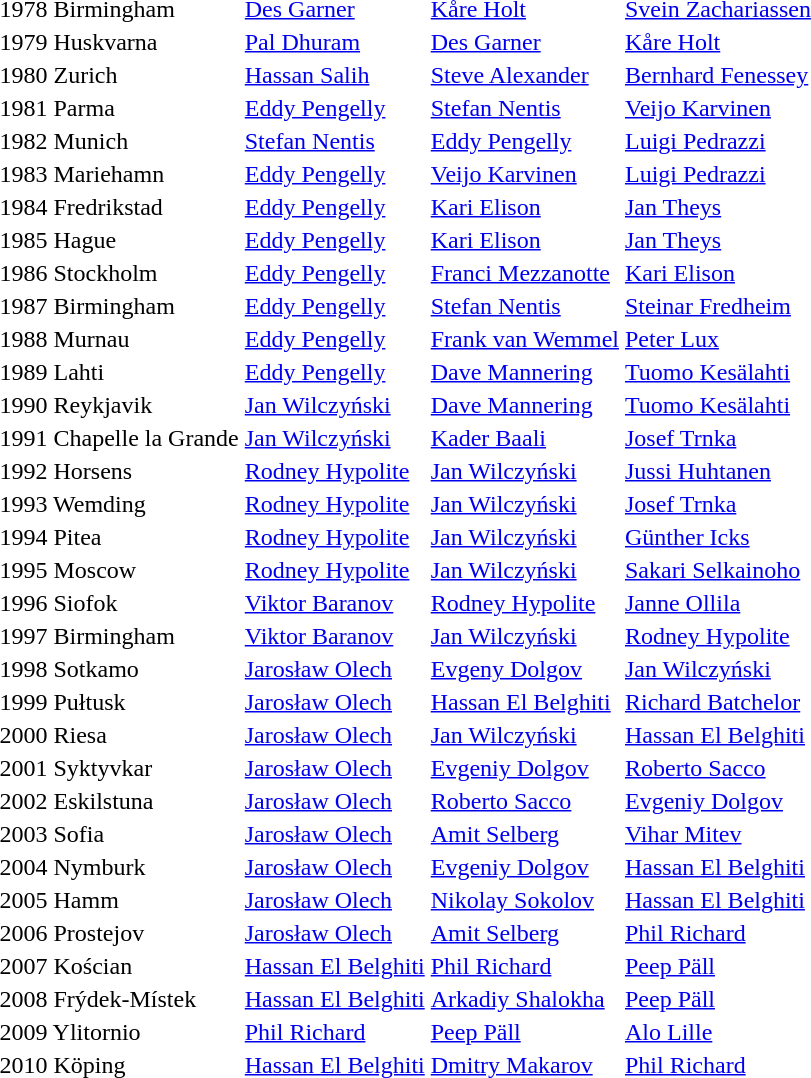<table>
<tr>
<td>1978 Birmingham</td>
<td> <a href='#'>Des Garner</a></td>
<td> <a href='#'>Kåre Holt</a></td>
<td> <a href='#'>Svein Zachariassen</a></td>
</tr>
<tr>
<td>1979 Huskvarna</td>
<td> <a href='#'>Pal Dhuram</a></td>
<td> <a href='#'>Des Garner</a></td>
<td> <a href='#'>Kåre Holt</a></td>
</tr>
<tr>
<td>1980 Zurich</td>
<td> <a href='#'>Hassan Salih</a></td>
<td> <a href='#'>Steve Alexander</a></td>
<td> <a href='#'>Bernhard Fenessey</a></td>
</tr>
<tr>
<td>1981 Parma</td>
<td> <a href='#'>Eddy Pengelly</a></td>
<td> <a href='#'>Stefan Nentis</a></td>
<td> <a href='#'>Veijo Karvinen</a></td>
</tr>
<tr>
<td>1982 Munich</td>
<td> <a href='#'>Stefan Nentis</a></td>
<td> <a href='#'>Eddy Pengelly</a></td>
<td> <a href='#'>Luigi Pedrazzi</a></td>
</tr>
<tr>
<td>1983 Mariehamn</td>
<td> <a href='#'>Eddy Pengelly</a></td>
<td> <a href='#'>Veijo Karvinen</a></td>
<td> <a href='#'>Luigi Pedrazzi</a></td>
</tr>
<tr>
<td>1984 Fredrikstad</td>
<td> <a href='#'>Eddy Pengelly</a></td>
<td> <a href='#'>Kari Elison</a></td>
<td> <a href='#'>Jan Theys</a></td>
</tr>
<tr>
<td>1985 Hague</td>
<td> <a href='#'>Eddy Pengelly</a></td>
<td> <a href='#'>Kari Elison</a></td>
<td> <a href='#'>Jan Theys</a></td>
</tr>
<tr>
<td>1986 Stockholm</td>
<td> <a href='#'>Eddy Pengelly</a></td>
<td> <a href='#'>Franci Mezzanotte</a></td>
<td> <a href='#'>Kari Elison</a></td>
</tr>
<tr>
<td>1987 Birmingham</td>
<td> <a href='#'>Eddy Pengelly</a></td>
<td> <a href='#'>Stefan Nentis</a></td>
<td> <a href='#'>Steinar Fredheim</a></td>
</tr>
<tr>
<td>1988 Murnau</td>
<td> <a href='#'>Eddy Pengelly</a></td>
<td> <a href='#'>Frank van Wemmel</a></td>
<td> <a href='#'>Peter Lux</a></td>
</tr>
<tr>
<td>1989 Lahti</td>
<td> <a href='#'>Eddy Pengelly</a></td>
<td> <a href='#'>Dave Mannering</a></td>
<td> <a href='#'>Tuomo Kesälahti</a></td>
</tr>
<tr>
<td>1990 Reykjavik</td>
<td> <a href='#'>Jan Wilczyński</a></td>
<td> <a href='#'>Dave Mannering</a></td>
<td> <a href='#'>Tuomo Kesälahti</a></td>
</tr>
<tr>
<td>1991 Chapelle la Grande</td>
<td> <a href='#'>Jan Wilczyński</a></td>
<td> <a href='#'>Kader Baali</a></td>
<td> <a href='#'>Josef Trnka</a></td>
</tr>
<tr>
<td>1992 Horsens</td>
<td> <a href='#'>Rodney Hypolite</a></td>
<td> <a href='#'>Jan Wilczyński</a></td>
<td> <a href='#'>Jussi Huhtanen</a></td>
</tr>
<tr>
<td>1993 Wemding</td>
<td> <a href='#'>Rodney Hypolite</a></td>
<td> <a href='#'>Jan Wilczyński</a></td>
<td> <a href='#'>Josef Trnka</a></td>
</tr>
<tr>
<td>1994 Pitea</td>
<td> <a href='#'>Rodney Hypolite</a></td>
<td> <a href='#'>Jan Wilczyński</a></td>
<td> <a href='#'>Günther Icks</a></td>
</tr>
<tr>
<td>1995 Moscow</td>
<td> <a href='#'>Rodney Hypolite</a></td>
<td> <a href='#'>Jan Wilczyński</a></td>
<td> <a href='#'>Sakari Selkainoho</a></td>
</tr>
<tr>
<td>1996 Siofok</td>
<td> <a href='#'>Viktor Baranov</a></td>
<td> <a href='#'>Rodney Hypolite</a></td>
<td> <a href='#'>Janne Ollila</a></td>
</tr>
<tr>
<td>1997 Birmingham</td>
<td> <a href='#'>Viktor Baranov</a></td>
<td> <a href='#'>Jan Wilczyński</a></td>
<td> <a href='#'>Rodney Hypolite</a></td>
</tr>
<tr>
<td>1998 Sotkamo</td>
<td> <a href='#'>Jarosław Olech</a></td>
<td> <a href='#'>Evgeny Dolgov</a></td>
<td> <a href='#'>Jan Wilczyński</a></td>
</tr>
<tr>
<td>1999 Pułtusk</td>
<td> <a href='#'>Jarosław Olech</a></td>
<td> <a href='#'>Hassan El Belghiti</a></td>
<td> <a href='#'>Richard Batchelor</a></td>
</tr>
<tr>
<td>2000 Riesa</td>
<td> <a href='#'>Jarosław Olech</a></td>
<td> <a href='#'>Jan Wilczyński</a></td>
<td> <a href='#'>Hassan El Belghiti</a></td>
</tr>
<tr>
<td>2001 Syktyvkar</td>
<td> <a href='#'>Jarosław Olech</a></td>
<td> <a href='#'>Evgeniy Dolgov</a></td>
<td> <a href='#'>Roberto Sacco</a></td>
</tr>
<tr>
<td>2002 Eskilstuna</td>
<td> <a href='#'>Jarosław Olech</a></td>
<td> <a href='#'>Roberto Sacco</a></td>
<td> <a href='#'>Evgeniy Dolgov</a></td>
</tr>
<tr>
<td>2003 Sofia</td>
<td> <a href='#'>Jarosław Olech</a></td>
<td> <a href='#'>Amit Selberg</a></td>
<td> <a href='#'>Vihar Mitev</a></td>
</tr>
<tr>
<td>2004 Nymburk</td>
<td> <a href='#'>Jarosław Olech</a></td>
<td> <a href='#'>Evgeniy Dolgov</a></td>
<td> <a href='#'>Hassan El Belghiti</a></td>
</tr>
<tr>
<td>2005 Hamm</td>
<td> <a href='#'>Jarosław Olech</a></td>
<td> <a href='#'>Nikolay Sokolov</a></td>
<td> <a href='#'>Hassan El Belghiti</a></td>
</tr>
<tr>
<td>2006 Prostejov</td>
<td> <a href='#'>Jarosław Olech</a></td>
<td> <a href='#'>Amit Selberg</a></td>
<td> <a href='#'>Phil Richard</a></td>
</tr>
<tr>
<td>2007 Kościan</td>
<td> <a href='#'>Hassan El Belghiti</a></td>
<td> <a href='#'>Phil Richard</a></td>
<td> <a href='#'>Peep Päll</a></td>
</tr>
<tr>
<td>2008 Frýdek-Místek</td>
<td> <a href='#'>Hassan El Belghiti</a></td>
<td> <a href='#'>Arkadiy Shalokha</a></td>
<td> <a href='#'>Peep Päll</a></td>
</tr>
<tr>
<td>2009 Ylitornio</td>
<td> <a href='#'>Phil Richard</a></td>
<td> <a href='#'>Peep Päll</a></td>
<td> <a href='#'>Alo Lille</a></td>
</tr>
<tr>
<td>2010 Köping</td>
<td> <a href='#'>Hassan El Belghiti</a></td>
<td> <a href='#'>Dmitry Makarov</a></td>
<td> <a href='#'>Phil Richard</a></td>
</tr>
</table>
